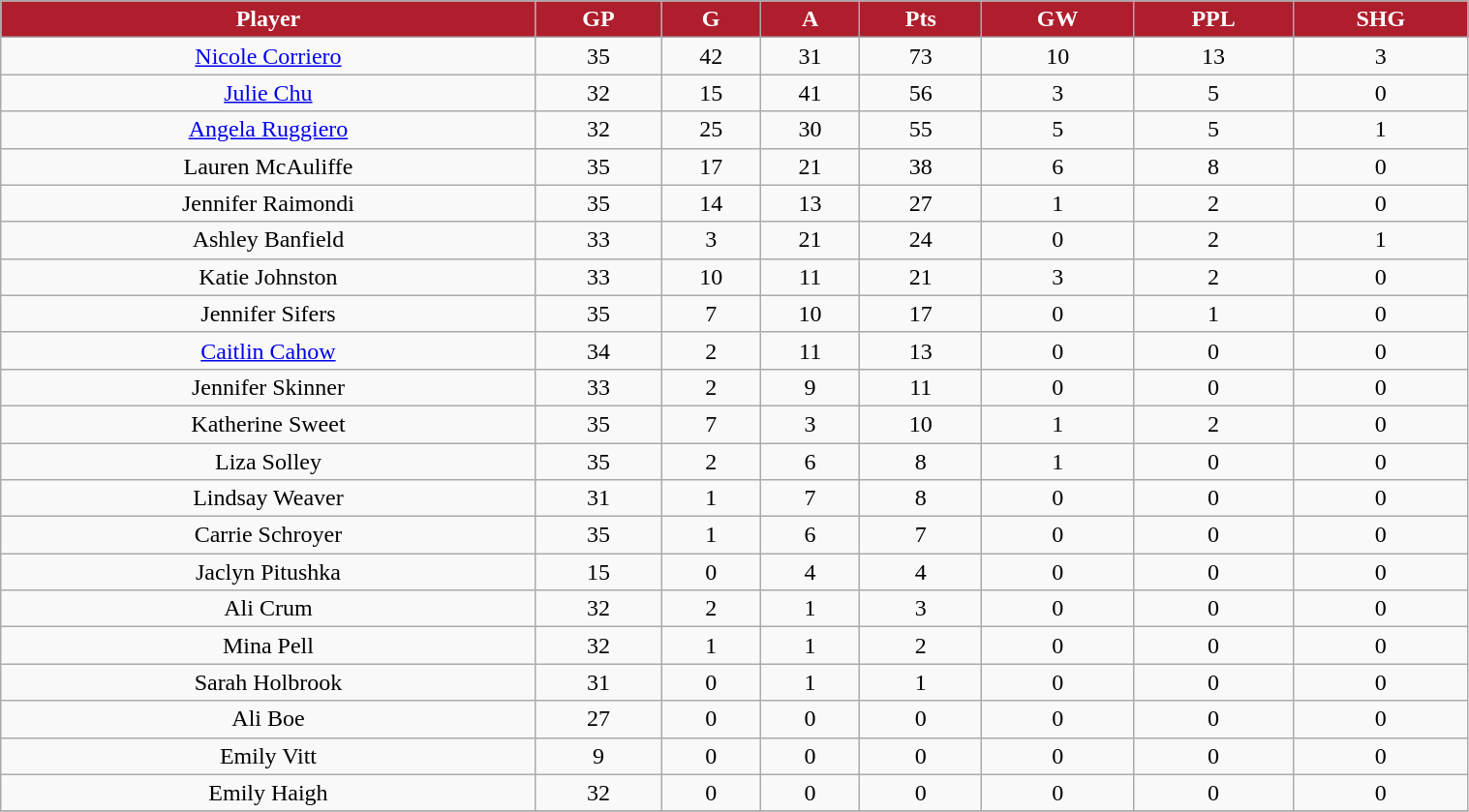<table class="wikitable" width="80%">
<tr align="center"  style=" background:#AF1E2D;color:#FFFFFF;">
<td><strong>Player</strong></td>
<td><strong>GP</strong></td>
<td><strong>G</strong></td>
<td><strong>A</strong></td>
<td><strong>Pts</strong></td>
<td><strong>GW</strong></td>
<td><strong>PPL</strong></td>
<td><strong>SHG</strong></td>
</tr>
<tr align="center" bgcolor="">
<td><a href='#'>Nicole Corriero</a></td>
<td>35</td>
<td>42</td>
<td>31</td>
<td>73</td>
<td>10</td>
<td>13</td>
<td>3</td>
</tr>
<tr align="center" bgcolor="">
<td><a href='#'>Julie Chu</a></td>
<td>32</td>
<td>15</td>
<td>41</td>
<td>56</td>
<td>3</td>
<td>5</td>
<td>0</td>
</tr>
<tr align="center" bgcolor="">
<td><a href='#'>Angela Ruggiero</a></td>
<td>32</td>
<td>25</td>
<td>30</td>
<td>55</td>
<td>5</td>
<td>5</td>
<td>1</td>
</tr>
<tr align="center" bgcolor="">
<td>Lauren McAuliffe</td>
<td>35</td>
<td>17</td>
<td>21</td>
<td>38</td>
<td>6</td>
<td>8</td>
<td>0</td>
</tr>
<tr align="center" bgcolor="">
<td>Jennifer Raimondi</td>
<td>35</td>
<td>14</td>
<td>13</td>
<td>27</td>
<td>1</td>
<td>2</td>
<td>0</td>
</tr>
<tr align="center" bgcolor="">
<td>Ashley Banfield</td>
<td>33</td>
<td>3</td>
<td>21</td>
<td>24</td>
<td>0</td>
<td>2</td>
<td>1</td>
</tr>
<tr align="center" bgcolor="">
<td>Katie Johnston</td>
<td>33</td>
<td>10</td>
<td>11</td>
<td>21</td>
<td>3</td>
<td>2</td>
<td>0</td>
</tr>
<tr align="center" bgcolor="">
<td>Jennifer Sifers</td>
<td>35</td>
<td>7</td>
<td>10</td>
<td>17</td>
<td>0</td>
<td>1</td>
<td>0</td>
</tr>
<tr align="center" bgcolor="">
<td><a href='#'>Caitlin Cahow</a></td>
<td>34</td>
<td>2</td>
<td>11</td>
<td>13</td>
<td>0</td>
<td>0</td>
<td>0</td>
</tr>
<tr align="center" bgcolor="">
<td>Jennifer Skinner</td>
<td>33</td>
<td>2</td>
<td>9</td>
<td>11</td>
<td>0</td>
<td>0</td>
<td>0</td>
</tr>
<tr align="center" bgcolor="">
<td>Katherine Sweet</td>
<td>35</td>
<td>7</td>
<td>3</td>
<td>10</td>
<td>1</td>
<td>2</td>
<td>0</td>
</tr>
<tr align="center" bgcolor="">
<td>Liza Solley</td>
<td>35</td>
<td>2</td>
<td>6</td>
<td>8</td>
<td>1</td>
<td>0</td>
<td>0</td>
</tr>
<tr align="center" bgcolor="">
<td>Lindsay Weaver</td>
<td>31</td>
<td>1</td>
<td>7</td>
<td>8</td>
<td>0</td>
<td>0</td>
<td>0</td>
</tr>
<tr align="center" bgcolor="">
<td>Carrie Schroyer</td>
<td>35</td>
<td>1</td>
<td>6</td>
<td>7</td>
<td>0</td>
<td>0</td>
<td>0</td>
</tr>
<tr align="center" bgcolor="">
<td>Jaclyn Pitushka</td>
<td>15</td>
<td>0</td>
<td>4</td>
<td>4</td>
<td>0</td>
<td>0</td>
<td>0</td>
</tr>
<tr align="center" bgcolor="">
<td>Ali Crum</td>
<td>32</td>
<td>2</td>
<td>1</td>
<td>3</td>
<td>0</td>
<td>0</td>
<td>0</td>
</tr>
<tr align="center" bgcolor="">
<td>Mina Pell</td>
<td>32</td>
<td>1</td>
<td>1</td>
<td>2</td>
<td>0</td>
<td>0</td>
<td>0</td>
</tr>
<tr align="center" bgcolor="">
<td>Sarah Holbrook</td>
<td>31</td>
<td>0</td>
<td>1</td>
<td>1</td>
<td>0</td>
<td>0</td>
<td>0</td>
</tr>
<tr align="center" bgcolor="">
<td>Ali Boe</td>
<td>27</td>
<td>0</td>
<td>0</td>
<td>0</td>
<td>0</td>
<td>0</td>
<td>0</td>
</tr>
<tr align="center" bgcolor="">
<td>Emily Vitt</td>
<td>9</td>
<td>0</td>
<td>0</td>
<td>0</td>
<td>0</td>
<td>0</td>
<td>0</td>
</tr>
<tr align="center" bgcolor="">
<td>Emily Haigh</td>
<td>32</td>
<td>0</td>
<td>0</td>
<td>0</td>
<td>0</td>
<td>0</td>
<td>0</td>
</tr>
<tr align="center" bgcolor="">
</tr>
</table>
